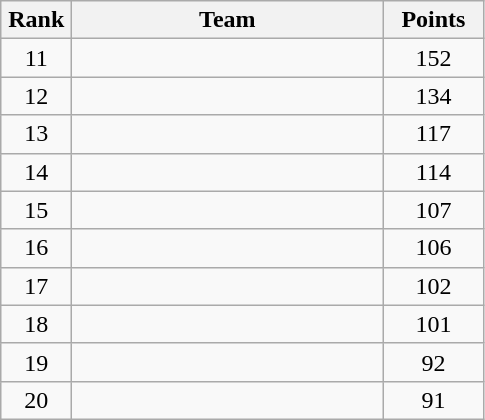<table class="wikitable" style="text-align:center;">
<tr>
<th width=40>Rank</th>
<th width=200>Team</th>
<th width=60>Points</th>
</tr>
<tr>
<td>11</td>
<td align=left></td>
<td>152</td>
</tr>
<tr>
<td>12</td>
<td align=left></td>
<td>134</td>
</tr>
<tr>
<td>13</td>
<td align=left></td>
<td>117</td>
</tr>
<tr>
<td>14</td>
<td align=left></td>
<td>114</td>
</tr>
<tr>
<td>15</td>
<td align=left></td>
<td>107</td>
</tr>
<tr>
<td>16</td>
<td align=left></td>
<td>106</td>
</tr>
<tr>
<td>17</td>
<td align=left></td>
<td>102</td>
</tr>
<tr>
<td>18</td>
<td align=left></td>
<td>101</td>
</tr>
<tr>
<td>19</td>
<td align=left></td>
<td>92</td>
</tr>
<tr>
<td>20</td>
<td align=left></td>
<td>91</td>
</tr>
</table>
